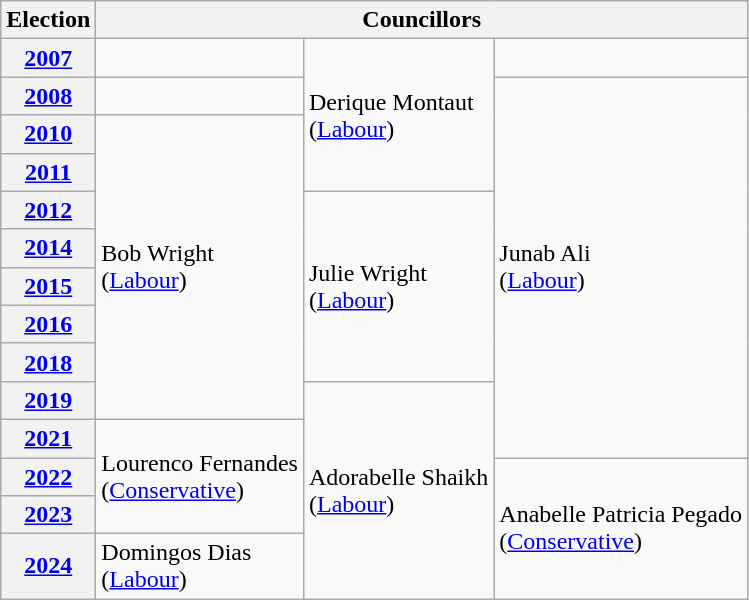<table class="wikitable">
<tr>
<th>Election</th>
<th colspan="3">Councillors</th>
</tr>
<tr>
<th><a href='#'>2007</a></th>
<td></td>
<td rowspan="4">Derique Montaut<br>(<a href='#'>Labour</a>)</td>
<td></td>
</tr>
<tr>
<th><a href='#'>2008</a></th>
<td></td>
<td rowspan="10">Junab Ali<br>(<a href='#'>Labour</a>)</td>
</tr>
<tr>
<th><a href='#'>2010</a></th>
<td rowspan="8">Bob Wright<br>(<a href='#'>Labour</a>)</td>
</tr>
<tr>
<th><a href='#'>2011</a></th>
</tr>
<tr>
<th><a href='#'>2012</a></th>
<td rowspan="5">Julie Wright<br>(<a href='#'>Labour</a>)</td>
</tr>
<tr>
<th><a href='#'>2014</a></th>
</tr>
<tr>
<th><a href='#'>2015</a></th>
</tr>
<tr>
<th><a href='#'>2016</a></th>
</tr>
<tr>
<th><a href='#'>2018</a></th>
</tr>
<tr>
<th><a href='#'>2019</a></th>
<td rowspan="5">Adorabelle Shaikh<br>(<a href='#'>Labour</a>)</td>
</tr>
<tr>
<th><a href='#'>2021</a></th>
<td rowspan="3">Lourenco Fernandes<br>(<a href='#'>Conservative</a>)</td>
</tr>
<tr>
<th><a href='#'>2022</a></th>
<td rowspan="3">Anabelle Patricia Pegado<br>(<a href='#'>Conservative</a>)</td>
</tr>
<tr>
<th><a href='#'>2023</a></th>
</tr>
<tr>
<th><a href='#'>2024</a></th>
<td>Domingos Dias<br>(<a href='#'>Labour</a>)</td>
</tr>
</table>
